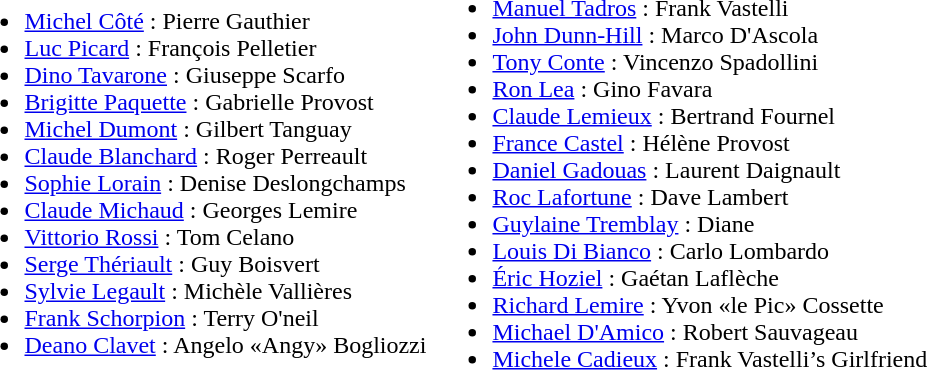<table>
<tr>
<td><br><ul><li><a href='#'>Michel Côté</a> : Pierre Gauthier</li><li><a href='#'>Luc Picard</a> : François Pelletier</li><li><a href='#'>Dino Tavarone</a> : Giuseppe Scarfo</li><li><a href='#'>Brigitte Paquette</a> : Gabrielle Provost</li><li><a href='#'>Michel Dumont</a> : Gilbert Tanguay</li><li><a href='#'>Claude Blanchard</a> : Roger Perreault</li><li><a href='#'>Sophie Lorain</a> : Denise Deslongchamps</li><li><a href='#'>Claude Michaud</a> : Georges Lemire</li><li><a href='#'>Vittorio Rossi</a> : Tom Celano</li><li><a href='#'>Serge Thériault</a> : Guy Boisvert</li><li><a href='#'>Sylvie Legault</a> : Michèle Vallières</li><li><a href='#'>Frank Schorpion</a> : Terry O'neil</li><li><a href='#'>Deano Clavet</a> : Angelo «Angy» Bogliozzi</li></ul></td>
<td><br><ul><li><a href='#'>Manuel Tadros</a> : Frank Vastelli</li><li><a href='#'>John Dunn-Hill</a> : Marco D'Ascola</li><li><a href='#'>Tony Conte</a> : Vincenzo Spadollini</li><li><a href='#'>Ron Lea</a> : Gino Favara</li><li><a href='#'>Claude Lemieux</a> : Bertrand Fournel</li><li><a href='#'>France Castel</a> : Hélène Provost</li><li><a href='#'>Daniel Gadouas</a> : Laurent Daignault</li><li><a href='#'>Roc Lafortune</a> : Dave Lambert</li><li><a href='#'>Guylaine Tremblay</a> : Diane</li><li><a href='#'>Louis Di Bianco</a> : Carlo Lombardo</li><li><a href='#'>Éric Hoziel</a> : Gaétan Laflèche</li><li><a href='#'>Richard Lemire</a> : Yvon «le Pic» Cossette</li><li><a href='#'>Michael D'Amico</a> : Robert Sauvageau</li><li><a href='#'>Michele Cadieux</a> : Frank Vastelli’s Girlfriend</li></ul></td>
</tr>
</table>
